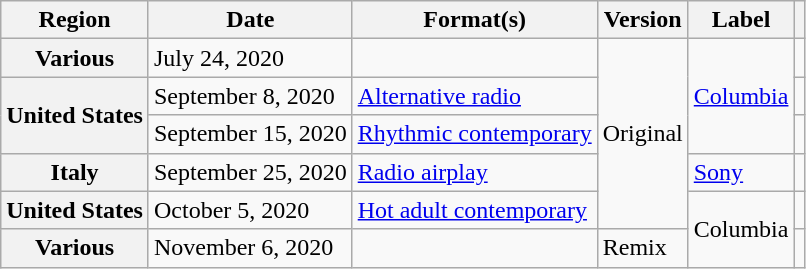<table class="wikitable plainrowheaders">
<tr>
<th scope="col">Region</th>
<th scope="col">Date</th>
<th scope="col">Format(s)</th>
<th scope="col">Version</th>
<th scope="col">Label</th>
<th scope="col"></th>
</tr>
<tr>
<th scope="row">Various</th>
<td>July 24, 2020</td>
<td></td>
<td rowspan="5">Original</td>
<td rowspan="3"><a href='#'>Columbia</a></td>
<td align="center"></td>
</tr>
<tr>
<th scope="row" rowspan="2">United States</th>
<td>September 8, 2020</td>
<td><a href='#'>Alternative radio</a></td>
<td align="center"></td>
</tr>
<tr>
<td>September 15, 2020</td>
<td><a href='#'>Rhythmic contemporary</a></td>
<td align="center"></td>
</tr>
<tr>
<th scope="row">Italy</th>
<td>September 25, 2020</td>
<td><a href='#'>Radio airplay</a></td>
<td><a href='#'>Sony</a></td>
<td align="center"></td>
</tr>
<tr>
<th scope="row">United States</th>
<td>October 5, 2020</td>
<td><a href='#'>Hot adult contemporary</a></td>
<td rowspan="2">Columbia</td>
<td align="center"></td>
</tr>
<tr>
<th scope="row">Various</th>
<td>November 6, 2020</td>
<td></td>
<td>Remix</td>
<td align="center"></td>
</tr>
</table>
